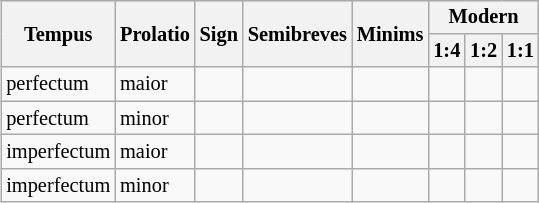<table class="wikitable" style="float:right; font-size: 85%; clear:right;">
<tr>
<th scope="column" rowspan="2">Tempus</th>
<th scope="column" rowspan="2">Prolatio</th>
<th scope="column" rowspan="2">Sign</th>
<th scope="column" rowspan="2">Semibreves</th>
<th scope="column" rowspan="2">Minims</th>
<th scope="column" colspan="3">Modern</th>
</tr>
<tr>
<th scope="column">1:4</th>
<th scope="column">1:2</th>
<th scope="column">1:1</th>
</tr>
<tr>
<td>perfectum</td>
<td>maior</td>
<td></td>
<td></td>
<td></td>
<td></td>
<td></td>
<td></td>
</tr>
<tr>
<td>perfectum</td>
<td>minor</td>
<td></td>
<td></td>
<td></td>
<td></td>
<td></td>
<td></td>
</tr>
<tr>
<td>imperfectum</td>
<td>maior</td>
<td></td>
<td></td>
<td></td>
<td></td>
<td></td>
<td></td>
</tr>
<tr>
<td>imperfectum</td>
<td>minor</td>
<td></td>
<td></td>
<td></td>
<td></td>
<td></td>
<td></td>
</tr>
</table>
